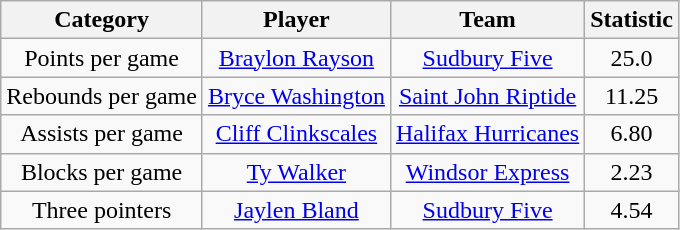<table class="wikitable" style="text-align:center">
<tr>
<th>Category</th>
<th>Player</th>
<th>Team</th>
<th>Statistic</th>
</tr>
<tr>
<td>Points per game</td>
<td><a href='#'>Braylon Rayson</a></td>
<td><a href='#'>Sudbury Five</a></td>
<td>25.0</td>
</tr>
<tr>
<td>Rebounds per game</td>
<td><a href='#'>Bryce Washington</a></td>
<td><a href='#'>Saint John Riptide</a></td>
<td>11.25</td>
</tr>
<tr>
<td>Assists per game</td>
<td><a href='#'>Cliff Clinkscales</a></td>
<td><a href='#'>Halifax Hurricanes</a></td>
<td>6.80</td>
</tr>
<tr>
<td>Blocks per game</td>
<td><a href='#'>Ty Walker</a></td>
<td><a href='#'>Windsor Express</a></td>
<td>2.23</td>
</tr>
<tr>
<td>Three pointers</td>
<td><a href='#'>Jaylen Bland</a></td>
<td><a href='#'>Sudbury Five</a></td>
<td>4.54</td>
</tr>
</table>
